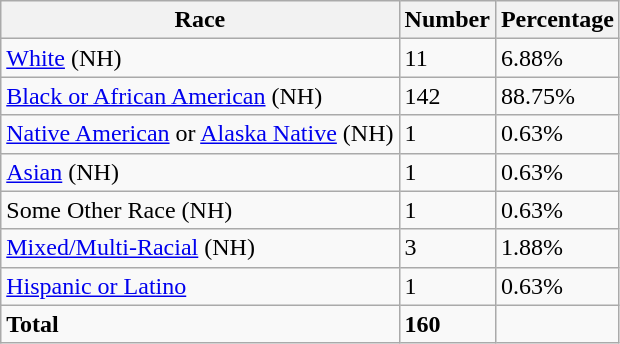<table class="wikitable">
<tr>
<th>Race</th>
<th>Number</th>
<th>Percentage</th>
</tr>
<tr>
<td><a href='#'>White</a> (NH)</td>
<td>11</td>
<td>6.88%</td>
</tr>
<tr>
<td><a href='#'>Black or African American</a> (NH)</td>
<td>142</td>
<td>88.75%</td>
</tr>
<tr>
<td><a href='#'>Native American</a> or <a href='#'>Alaska Native</a> (NH)</td>
<td>1</td>
<td>0.63%</td>
</tr>
<tr>
<td><a href='#'>Asian</a> (NH)</td>
<td>1</td>
<td>0.63%</td>
</tr>
<tr>
<td>Some Other Race (NH)</td>
<td>1</td>
<td>0.63%</td>
</tr>
<tr>
<td><a href='#'>Mixed/Multi-Racial</a> (NH)</td>
<td>3</td>
<td>1.88%</td>
</tr>
<tr>
<td><a href='#'>Hispanic or Latino</a></td>
<td>1</td>
<td>0.63%</td>
</tr>
<tr>
<td><strong>Total</strong></td>
<td><strong>160</strong></td>
<td></td>
</tr>
</table>
